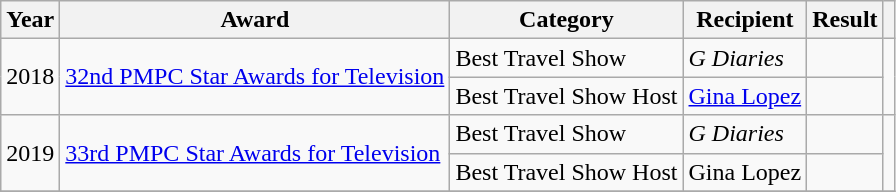<table class="wikitable">
<tr>
<th>Year</th>
<th>Award</th>
<th>Category</th>
<th>Recipient</th>
<th>Result</th>
<th></th>
</tr>
<tr>
<td rowspan="2">2018</td>
<td rowspan="2"><a href='#'>32nd PMPC Star Awards for Television</a></td>
<td>Best Travel Show</td>
<td><em>G Diaries</em></td>
<td></td>
<td rowspan="2"></td>
</tr>
<tr>
<td>Best Travel Show Host</td>
<td><a href='#'>Gina Lopez</a></td>
<td></td>
</tr>
<tr>
<td rowspan="2">2019</td>
<td rowspan="2"><a href='#'>33rd PMPC Star Awards for Television</a></td>
<td>Best Travel Show</td>
<td><em>G Diaries</em></td>
<td></td>
<td rowspan="2"></td>
</tr>
<tr>
<td>Best Travel Show Host</td>
<td>Gina Lopez</td>
<td></td>
</tr>
<tr>
</tr>
</table>
